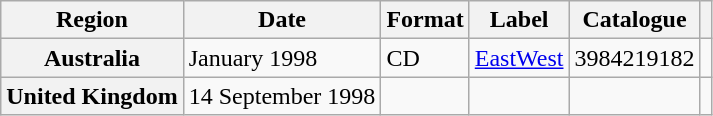<table class="wikitable plainrowheaders">
<tr>
<th>Region</th>
<th>Date</th>
<th>Format</th>
<th>Label</th>
<th>Catalogue</th>
<th></th>
</tr>
<tr>
<th scope="row">Australia</th>
<td>January 1998</td>
<td>CD</td>
<td><a href='#'>EastWest</a></td>
<td>3984219182</td>
<td></td>
</tr>
<tr>
<th scope="row">United Kingdom</th>
<td>14 September 1998</td>
<td></td>
<td></td>
<td></td>
<td></td>
</tr>
</table>
